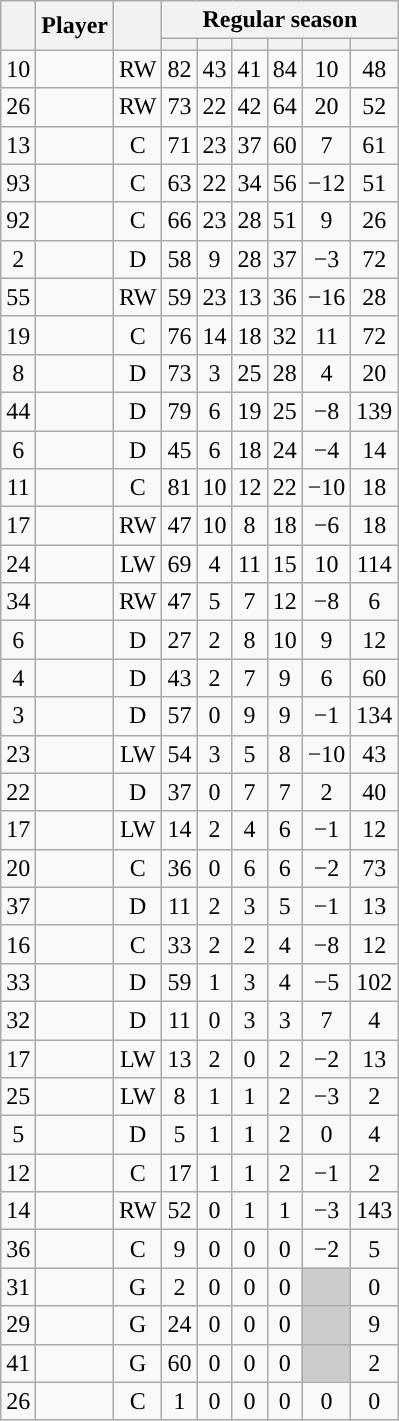<table class="wikitable sortable plainrowheaders" style="text-align:center;">
<tr>
<th scope="col" data-sort-type="number" rowspan="2"></th>
<th scope="col" rowspan="2">Player</th>
<th scope="col" rowspan="2"></th>
<th scope=colgroup colspan=6>Regular season</th>
</tr>
<tr>
<th scope="col" data-sort-type="number"></th>
<th scope="col" data-sort-type="number"></th>
<th scope="col" data-sort-type="number"></th>
<th scope="col" data-sort-type="number"></th>
<th scope="col" data-sort-type="number"></th>
<th scope="col" data-sort-type="number"></th>
</tr>
<tr>
<td scope="row">10</td>
<td align="left"></td>
<td>RW</td>
<td>82</td>
<td>43</td>
<td>41</td>
<td>84</td>
<td>10</td>
<td>48</td>
</tr>
<tr>
<td scope="row">26</td>
<td align="left"></td>
<td>RW</td>
<td>73</td>
<td>22</td>
<td>42</td>
<td>64</td>
<td>20</td>
<td>52</td>
</tr>
<tr>
<td scope="row">13</td>
<td align="left"></td>
<td>C</td>
<td>71</td>
<td>23</td>
<td>37</td>
<td>60</td>
<td>7</td>
<td>61</td>
</tr>
<tr>
<td scope="row">93</td>
<td align="left"></td>
<td>C</td>
<td>63</td>
<td>22</td>
<td>34</td>
<td>56</td>
<td>−12</td>
<td>51</td>
</tr>
<tr>
<td scope="row">92</td>
<td align="left"></td>
<td>C</td>
<td>66</td>
<td>23</td>
<td>28</td>
<td>51</td>
<td>9</td>
<td>26</td>
</tr>
<tr>
<td scope="row">2</td>
<td align="left"></td>
<td>D</td>
<td>58</td>
<td>9</td>
<td>28</td>
<td>37</td>
<td>−3</td>
<td>72</td>
</tr>
<tr>
<td scope="row">55</td>
<td align="left"></td>
<td>RW</td>
<td>59</td>
<td>23</td>
<td>13</td>
<td>36</td>
<td>−16</td>
<td>28</td>
</tr>
<tr>
<td scope="row">19</td>
<td align="left"></td>
<td>C</td>
<td>76</td>
<td>14</td>
<td>18</td>
<td>32</td>
<td>11</td>
<td>72</td>
</tr>
<tr>
<td scope="row">8</td>
<td align="left"></td>
<td>D</td>
<td>73</td>
<td>3</td>
<td>25</td>
<td>28</td>
<td>4</td>
<td>20</td>
</tr>
<tr>
<td scope="row">44</td>
<td align="left"></td>
<td>D</td>
<td>79</td>
<td>6</td>
<td>19</td>
<td>25</td>
<td>−8</td>
<td>139</td>
</tr>
<tr>
<td scope="row">6</td>
<td align="left"></td>
<td>D</td>
<td>45</td>
<td>6</td>
<td>18</td>
<td>24</td>
<td>−4</td>
<td>14</td>
</tr>
<tr>
<td scope="row">11</td>
<td align="left"></td>
<td>C</td>
<td>81</td>
<td>10</td>
<td>12</td>
<td>22</td>
<td>−10</td>
<td>18</td>
</tr>
<tr>
<td scope="row">17</td>
<td align="left"></td>
<td>RW</td>
<td>47</td>
<td>10</td>
<td>8</td>
<td>18</td>
<td>−6</td>
<td>18</td>
</tr>
<tr>
<td scope="row">24</td>
<td align="left"></td>
<td>LW</td>
<td>69</td>
<td>4</td>
<td>11</td>
<td>15</td>
<td>10</td>
<td>114</td>
</tr>
<tr>
<td scope="row">34</td>
<td align="left"></td>
<td>RW</td>
<td>47</td>
<td>5</td>
<td>7</td>
<td>12</td>
<td>−8</td>
<td>6</td>
</tr>
<tr>
<td scope="row">6</td>
<td align="left"></td>
<td>D</td>
<td>27</td>
<td>2</td>
<td>8</td>
<td>10</td>
<td>9</td>
<td>12</td>
</tr>
<tr>
<td scope="row">4</td>
<td align="left"></td>
<td>D</td>
<td>43</td>
<td>2</td>
<td>7</td>
<td>9</td>
<td>6</td>
<td>60</td>
</tr>
<tr>
<td scope="row">3</td>
<td align="left"></td>
<td>D</td>
<td>57</td>
<td>0</td>
<td>9</td>
<td>9</td>
<td>−1</td>
<td>134</td>
</tr>
<tr>
<td scope="row">23</td>
<td align="left"></td>
<td>LW</td>
<td>54</td>
<td>3</td>
<td>5</td>
<td>8</td>
<td>−10</td>
<td>43</td>
</tr>
<tr>
<td scope="row">22</td>
<td align="left"></td>
<td>D</td>
<td>37</td>
<td>0</td>
<td>7</td>
<td>7</td>
<td>2</td>
<td>40</td>
</tr>
<tr>
<td scope="row">17</td>
<td align="left"></td>
<td>LW</td>
<td>14</td>
<td>2</td>
<td>4</td>
<td>6</td>
<td>−1</td>
<td>12</td>
</tr>
<tr>
<td scope="row">20</td>
<td align="left"></td>
<td>C</td>
<td>36</td>
<td>0</td>
<td>6</td>
<td>6</td>
<td>−2</td>
<td>73</td>
</tr>
<tr>
<td scope="row">37</td>
<td align="left"></td>
<td>D</td>
<td>11</td>
<td>2</td>
<td>3</td>
<td>5</td>
<td>−1</td>
<td>13</td>
</tr>
<tr>
<td scope="row">16</td>
<td align="left"></td>
<td>C</td>
<td>33</td>
<td>2</td>
<td>2</td>
<td>4</td>
<td>−8</td>
<td>12</td>
</tr>
<tr>
<td scope="row">33</td>
<td align="left"></td>
<td>D</td>
<td>59</td>
<td>1</td>
<td>3</td>
<td>4</td>
<td>−5</td>
<td>102</td>
</tr>
<tr>
<td scope="row">32</td>
<td align="left"></td>
<td>D</td>
<td>11</td>
<td>0</td>
<td>3</td>
<td>3</td>
<td>7</td>
<td>4</td>
</tr>
<tr>
<td scope="row">17</td>
<td align="left"></td>
<td>LW</td>
<td>13</td>
<td>2</td>
<td>0</td>
<td>2</td>
<td>−2</td>
<td>13</td>
</tr>
<tr>
<td scope="row">25</td>
<td align="left"></td>
<td>LW</td>
<td>8</td>
<td>1</td>
<td>1</td>
<td>2</td>
<td>−3</td>
<td>2</td>
</tr>
<tr>
<td scope="row">5</td>
<td align="left"></td>
<td>D</td>
<td>5</td>
<td>1</td>
<td>1</td>
<td>2</td>
<td>0</td>
<td>4</td>
</tr>
<tr>
<td scope="row">12</td>
<td align="left"></td>
<td>C</td>
<td>17</td>
<td>1</td>
<td>1</td>
<td>2</td>
<td>−1</td>
<td>2</td>
</tr>
<tr>
<td scope="row">14</td>
<td align="left"></td>
<td>RW</td>
<td>52</td>
<td>0</td>
<td>1</td>
<td>1</td>
<td>−3</td>
<td>143</td>
</tr>
<tr>
<td scope="row">36</td>
<td align="left"></td>
<td>C</td>
<td>9</td>
<td>0</td>
<td>0</td>
<td>0</td>
<td>−2</td>
<td>5</td>
</tr>
<tr>
<td scope="row">31</td>
<td align="left"></td>
<td>G</td>
<td>2</td>
<td>0</td>
<td>0</td>
<td>0</td>
<td style="background:#ccc"></td>
<td>0</td>
</tr>
<tr>
<td scope="row">29</td>
<td align="left"></td>
<td>G</td>
<td>24</td>
<td>0</td>
<td>0</td>
<td>0</td>
<td style="background:#ccc"></td>
<td>9</td>
</tr>
<tr>
<td scope="row">41</td>
<td align="left"></td>
<td>G</td>
<td>60</td>
<td>0</td>
<td>0</td>
<td>0</td>
<td style="background:#ccc"></td>
<td>2</td>
</tr>
<tr>
<td scope="row">26</td>
<td align="left"></td>
<td>C</td>
<td>1</td>
<td>0</td>
<td>0</td>
<td>0</td>
<td>0</td>
<td>0</td>
</tr>
</table>
